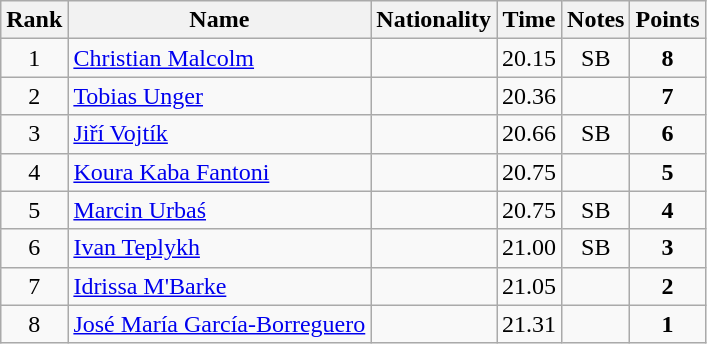<table class="wikitable sortable" style="text-align:center">
<tr>
<th>Rank</th>
<th>Name</th>
<th>Nationality</th>
<th>Time</th>
<th>Notes</th>
<th>Points</th>
</tr>
<tr>
<td>1</td>
<td align=left><a href='#'>Christian Malcolm</a></td>
<td align=left></td>
<td>20.15</td>
<td>SB</td>
<td><strong>8</strong></td>
</tr>
<tr>
<td>2</td>
<td align=left><a href='#'>Tobias Unger</a></td>
<td align=left></td>
<td>20.36</td>
<td></td>
<td><strong>7</strong></td>
</tr>
<tr>
<td>3</td>
<td align=left><a href='#'>Jiří Vojtík</a></td>
<td align=left></td>
<td>20.66</td>
<td>SB</td>
<td><strong>6</strong></td>
</tr>
<tr>
<td>4</td>
<td align=left><a href='#'>Koura Kaba Fantoni</a></td>
<td align=left></td>
<td>20.75</td>
<td></td>
<td><strong>5</strong></td>
</tr>
<tr>
<td>5</td>
<td align=left><a href='#'>Marcin Urbaś</a></td>
<td align=left></td>
<td>20.75</td>
<td>SB</td>
<td><strong>4</strong></td>
</tr>
<tr>
<td>6</td>
<td align=left><a href='#'>Ivan Teplykh</a></td>
<td align=left></td>
<td>21.00</td>
<td>SB</td>
<td><strong>3</strong></td>
</tr>
<tr>
<td>7</td>
<td align=left><a href='#'>Idrissa M'Barke</a></td>
<td align=left></td>
<td>21.05</td>
<td></td>
<td><strong>2</strong></td>
</tr>
<tr>
<td>8</td>
<td align=left><a href='#'>José María García-Borreguero</a></td>
<td align=left></td>
<td>21.31</td>
<td></td>
<td><strong>1</strong></td>
</tr>
</table>
